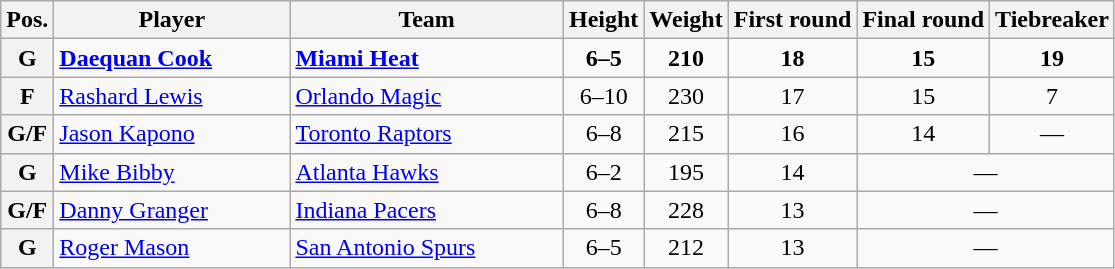<table class="wikitable">
<tr>
<th>Pos.</th>
<th width=150>Player</th>
<th width=175>Team</th>
<th>Height</th>
<th>Weight</th>
<th>First round</th>
<th>Final round</th>
<th>Tiebreaker</th>
</tr>
<tr>
<th>G</th>
<td><strong><a href='#'>Daequan Cook</a></strong></td>
<td><strong><a href='#'>Miami Heat</a></strong></td>
<td align=center><strong>6–5</strong></td>
<td align=center><strong>210</strong></td>
<td align=center><strong>18</strong></td>
<td align=center><strong>15</strong></td>
<td align=center><strong>19</strong></td>
</tr>
<tr>
<th>F</th>
<td><a href='#'>Rashard Lewis</a></td>
<td><a href='#'>Orlando Magic</a></td>
<td align=center>6–10</td>
<td align=center>230</td>
<td align=center>17</td>
<td align=center>15</td>
<td align=center>7</td>
</tr>
<tr>
<th>G/F</th>
<td><a href='#'>Jason Kapono</a></td>
<td><a href='#'>Toronto Raptors</a></td>
<td align=center>6–8</td>
<td align=center>215</td>
<td align=center>16</td>
<td align=center>14</td>
<td align=center>—</td>
</tr>
<tr>
<th>G</th>
<td><a href='#'>Mike Bibby</a></td>
<td><a href='#'>Atlanta Hawks</a></td>
<td align=center>6–2</td>
<td align=center>195</td>
<td align=center>14</td>
<td align=center colspan=2>—</td>
</tr>
<tr>
<th>G/F</th>
<td><a href='#'>Danny Granger</a></td>
<td><a href='#'>Indiana Pacers</a></td>
<td align=center>6–8</td>
<td align=center>228</td>
<td align=center>13</td>
<td align=center colspan=2>—</td>
</tr>
<tr>
<th>G</th>
<td><a href='#'>Roger Mason</a></td>
<td><a href='#'>San Antonio Spurs</a></td>
<td align=center>6–5</td>
<td align=center>212</td>
<td align=center>13</td>
<td align=center colspan=2>—</td>
</tr>
</table>
